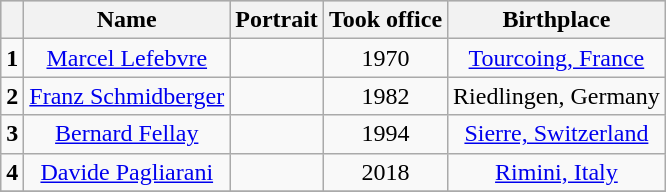<table class="sortable wikitable" style="text-align:center">
<tr style="background:#cccccc">
<th></th>
<th>Name</th>
<th class="unsortable">Portrait</th>
<th>Took office</th>
<th>Birthplace</th>
</tr>
<tr>
<td><strong>1</strong></td>
<td><a href='#'>Marcel Lefebvre</a></td>
<td></td>
<td>1970</td>
<td><a href='#'>Tourcoing, France</a></td>
</tr>
<tr>
<td><strong>2</strong></td>
<td><a href='#'>Franz Schmidberger</a></td>
<td></td>
<td>1982</td>
<td>Riedlingen, Germany</td>
</tr>
<tr>
<td><strong>3</strong></td>
<td><a href='#'>Bernard Fellay</a></td>
<td></td>
<td>1994</td>
<td><a href='#'>Sierre, Switzerland</a></td>
</tr>
<tr>
<td><strong>4</strong></td>
<td><a href='#'>Davide Pagliarani</a></td>
<td></td>
<td>2018</td>
<td><a href='#'>Rimini, Italy</a></td>
</tr>
<tr>
</tr>
</table>
